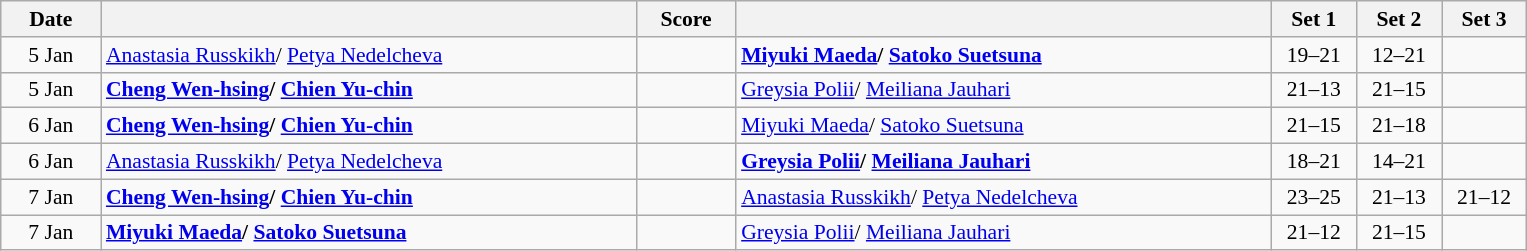<table class="wikitable" style="text-align: center; font-size:90% ">
<tr>
<th width="60">Date</th>
<th align="right" width="350"></th>
<th width="60">Score</th>
<th align="left" width="350"></th>
<th width="50">Set 1</th>
<th width="50">Set 2</th>
<th width="50">Set 3</th>
</tr>
<tr>
<td>5 Jan</td>
<td align=left> <a href='#'>Anastasia Russkikh</a>/ <a href='#'>Petya Nedelcheva</a></td>
<td align=center></td>
<td align=left><strong> <a href='#'>Miyuki Maeda</a>/ <a href='#'>Satoko Suetsuna</a></strong></td>
<td>19–21</td>
<td>12–21</td>
<td></td>
</tr>
<tr>
<td>5 Jan</td>
<td align=left><strong> <a href='#'>Cheng Wen-hsing</a>/ <a href='#'>Chien Yu-chin</a></strong></td>
<td align=center></td>
<td align=left> <a href='#'>Greysia Polii</a>/ <a href='#'>Meiliana Jauhari</a></td>
<td>21–13</td>
<td>21–15</td>
<td></td>
</tr>
<tr>
<td>6 Jan</td>
<td align=left><strong> <a href='#'>Cheng Wen-hsing</a>/ <a href='#'>Chien Yu-chin</a></strong></td>
<td align=center></td>
<td align=left> <a href='#'>Miyuki Maeda</a>/ <a href='#'>Satoko Suetsuna</a></td>
<td>21–15</td>
<td>21–18</td>
<td></td>
</tr>
<tr>
<td>6 Jan</td>
<td align=left> <a href='#'>Anastasia Russkikh</a>/ <a href='#'>Petya Nedelcheva</a></td>
<td align=center></td>
<td align=left><strong> <a href='#'>Greysia Polii</a>/ <a href='#'>Meiliana Jauhari</a></strong></td>
<td>18–21</td>
<td>14–21</td>
<td></td>
</tr>
<tr>
<td>7 Jan</td>
<td align=left><strong> <a href='#'>Cheng Wen-hsing</a>/ <a href='#'>Chien Yu-chin</a></strong></td>
<td align=center></td>
<td align=left> <a href='#'>Anastasia Russkikh</a>/ <a href='#'>Petya Nedelcheva</a></td>
<td>23–25</td>
<td>21–13</td>
<td>21–12</td>
</tr>
<tr>
<td>7 Jan</td>
<td align=left><strong> <a href='#'>Miyuki Maeda</a>/ <a href='#'>Satoko Suetsuna</a></strong></td>
<td align=center></td>
<td align=left> <a href='#'>Greysia Polii</a>/ <a href='#'>Meiliana Jauhari</a></td>
<td>21–12</td>
<td>21–15</td>
<td></td>
</tr>
</table>
